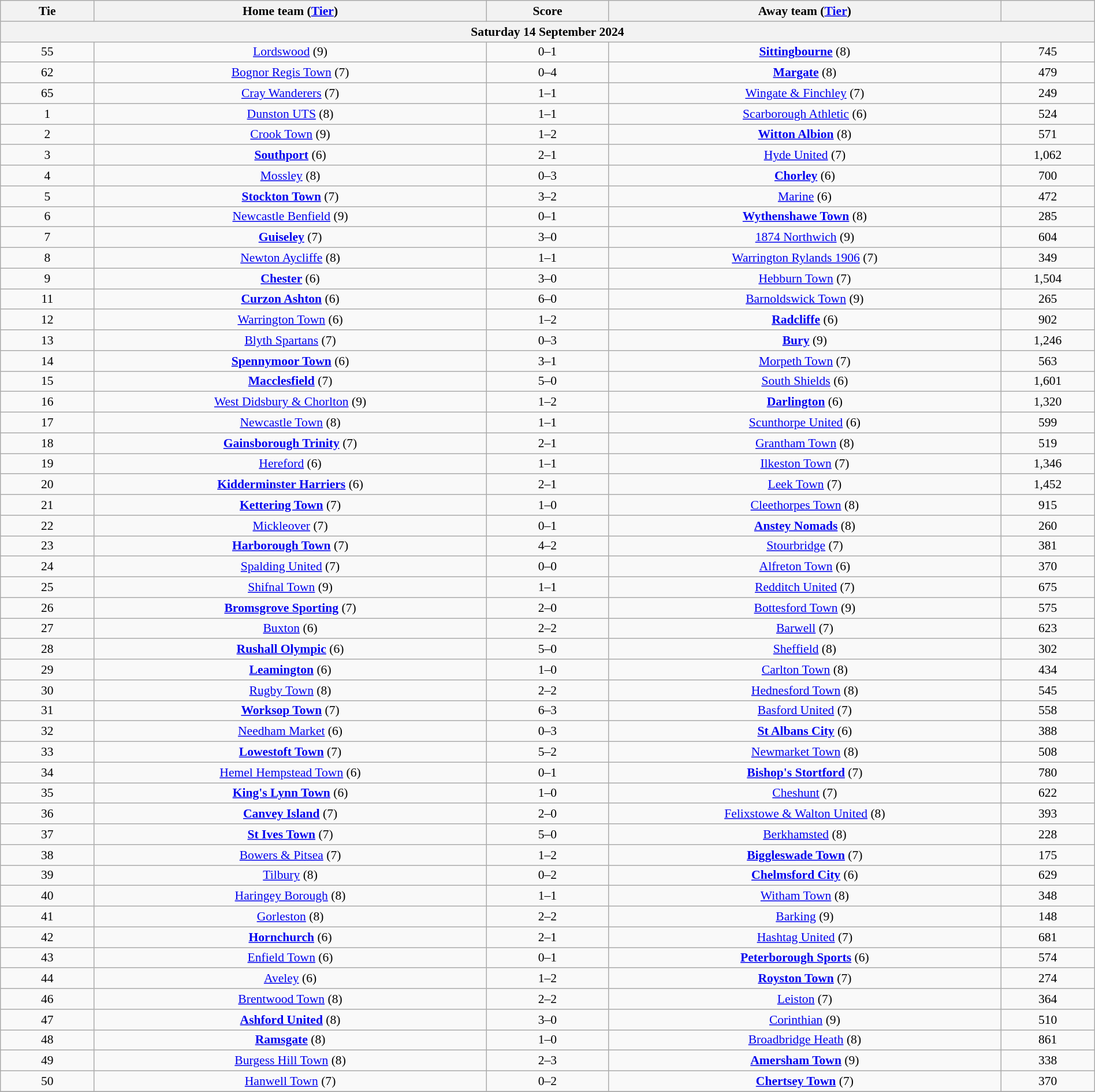<table class="wikitable" style="text-align:center; font-size:90%; width:100%">
<tr>
<th scope="col" style="width:  8.43%;">Tie</th>
<th scope="col" style="width: 35.29%;">Home team (<a href='#'>Tier</a>)</th>
<th scope="col" style="width: 11.00%;">Score</th>
<th scope="col" style="width: 35.29%;">Away team (<a href='#'>Tier</a>)</th>
<th scope="col" style="width:  8.43%;"></th>
</tr>
<tr>
<th colspan="5">Saturday 14 September 2024</th>
</tr>
<tr>
<td>55</td>
<td><a href='#'>Lordswood</a> (9)</td>
<td>0–1</td>
<td><strong><a href='#'>Sittingbourne</a></strong> (8)</td>
<td>745</td>
</tr>
<tr>
<td>62</td>
<td><a href='#'>Bognor Regis Town</a> (7)</td>
<td>0–4</td>
<td><strong><a href='#'>Margate</a></strong> (8)</td>
<td>479</td>
</tr>
<tr>
<td>65</td>
<td><a href='#'>Cray Wanderers</a> (7)</td>
<td>1–1</td>
<td><a href='#'>Wingate & Finchley</a> (7)</td>
<td>249</td>
</tr>
<tr>
<td>1</td>
<td><a href='#'>Dunston UTS</a> (8)</td>
<td>1–1</td>
<td><a href='#'>Scarborough Athletic</a> (6)</td>
<td>524</td>
</tr>
<tr>
<td>2</td>
<td><a href='#'>Crook Town</a> (9)</td>
<td>1–2</td>
<td><strong><a href='#'>Witton Albion</a></strong> (8)</td>
<td>571</td>
</tr>
<tr>
<td>3</td>
<td><strong><a href='#'>Southport</a></strong> (6)</td>
<td>2–1</td>
<td><a href='#'>Hyde United</a> (7)</td>
<td>1,062</td>
</tr>
<tr>
<td>4</td>
<td><a href='#'>Mossley</a> (8)</td>
<td>0–3</td>
<td><strong><a href='#'>Chorley</a></strong> (6)</td>
<td>700</td>
</tr>
<tr>
<td>5</td>
<td><strong><a href='#'>Stockton Town</a></strong> (7)</td>
<td>3–2</td>
<td><a href='#'>Marine</a> (6)</td>
<td>472</td>
</tr>
<tr>
<td>6</td>
<td><a href='#'>Newcastle Benfield</a> (9)</td>
<td>0–1</td>
<td><strong><a href='#'>Wythenshawe Town</a></strong> (8)</td>
<td>285</td>
</tr>
<tr>
<td>7</td>
<td><strong><a href='#'>Guiseley</a></strong> (7)</td>
<td>3–0</td>
<td><a href='#'>1874 Northwich</a> (9)</td>
<td>604</td>
</tr>
<tr>
<td>8</td>
<td><a href='#'>Newton Aycliffe</a> (8)</td>
<td>1–1</td>
<td><a href='#'>Warrington Rylands 1906</a> (7)</td>
<td>349</td>
</tr>
<tr>
<td>9</td>
<td><strong><a href='#'>Chester</a></strong> (6)</td>
<td>3–0</td>
<td><a href='#'>Hebburn Town</a> (7)</td>
<td>1,504</td>
</tr>
<tr>
<td>11</td>
<td><strong><a href='#'>Curzon Ashton</a></strong> (6)</td>
<td>6–0</td>
<td><a href='#'>Barnoldswick Town</a> (9)</td>
<td>265</td>
</tr>
<tr>
<td>12</td>
<td><a href='#'>Warrington Town</a> (6)</td>
<td>1–2</td>
<td><strong><a href='#'>Radcliffe</a></strong> (6)</td>
<td>902</td>
</tr>
<tr>
<td>13</td>
<td><a href='#'>Blyth Spartans</a> (7)</td>
<td>0–3</td>
<td><strong><a href='#'>Bury</a></strong> (9)</td>
<td>1,246</td>
</tr>
<tr>
<td>14</td>
<td><strong><a href='#'>Spennymoor Town</a></strong> (6)</td>
<td>3–1</td>
<td><a href='#'>Morpeth Town</a> (7)</td>
<td>563</td>
</tr>
<tr>
<td>15</td>
<td><strong><a href='#'>Macclesfield</a></strong> (7)</td>
<td>5–0</td>
<td><a href='#'>South Shields</a> (6)</td>
<td>1,601</td>
</tr>
<tr>
<td>16</td>
<td><a href='#'>West Didsbury & Chorlton</a> (9)</td>
<td>1–2</td>
<td><strong><a href='#'>Darlington</a></strong> (6)</td>
<td>1,320</td>
</tr>
<tr>
<td>17</td>
<td><a href='#'>Newcastle Town</a> (8)</td>
<td>1–1</td>
<td><a href='#'>Scunthorpe United</a> (6)</td>
<td>599</td>
</tr>
<tr>
<td>18</td>
<td><strong><a href='#'>Gainsborough Trinity</a></strong> (7)</td>
<td>2–1</td>
<td><a href='#'>Grantham Town</a> (8)</td>
<td>519</td>
</tr>
<tr>
<td>19</td>
<td><a href='#'>Hereford</a> (6)</td>
<td>1–1</td>
<td><a href='#'>Ilkeston Town</a> (7)</td>
<td>1,346</td>
</tr>
<tr>
<td>20</td>
<td><strong><a href='#'>Kidderminster Harriers</a></strong> (6)</td>
<td>2–1</td>
<td><a href='#'>Leek Town</a> (7)</td>
<td>1,452</td>
</tr>
<tr>
<td>21</td>
<td><strong><a href='#'>Kettering Town</a></strong> (7)</td>
<td>1–0</td>
<td><a href='#'>Cleethorpes Town</a> (8)</td>
<td>915</td>
</tr>
<tr>
<td>22</td>
<td><a href='#'>Mickleover</a> (7)</td>
<td>0–1</td>
<td><strong><a href='#'>Anstey Nomads</a></strong> (8)</td>
<td>260</td>
</tr>
<tr>
<td>23</td>
<td><strong><a href='#'>Harborough Town</a></strong> (7)</td>
<td>4–2</td>
<td><a href='#'>Stourbridge</a> (7)</td>
<td>381</td>
</tr>
<tr>
<td>24</td>
<td><a href='#'>Spalding United</a> (7)</td>
<td>0–0</td>
<td><a href='#'>Alfreton Town</a> (6)</td>
<td>370</td>
</tr>
<tr>
<td>25</td>
<td><a href='#'>Shifnal Town</a> (9)</td>
<td>1–1</td>
<td><a href='#'>Redditch United</a> (7)</td>
<td>675</td>
</tr>
<tr>
<td>26</td>
<td><strong><a href='#'>Bromsgrove Sporting</a></strong> (7)</td>
<td>2–0</td>
<td><a href='#'>Bottesford Town</a> (9)</td>
<td>575</td>
</tr>
<tr>
<td>27</td>
<td><a href='#'>Buxton</a> (6)</td>
<td>2–2</td>
<td><a href='#'>Barwell</a> (7)</td>
<td>623</td>
</tr>
<tr>
<td>28</td>
<td><strong><a href='#'>Rushall Olympic</a></strong> (6)</td>
<td>5–0</td>
<td><a href='#'>Sheffield</a> (8)</td>
<td>302</td>
</tr>
<tr>
<td>29</td>
<td><strong><a href='#'>Leamington</a></strong> (6)</td>
<td>1–0</td>
<td><a href='#'>Carlton Town</a> (8)</td>
<td>434</td>
</tr>
<tr>
<td>30</td>
<td><a href='#'>Rugby Town</a> (8)</td>
<td>2–2</td>
<td><a href='#'>Hednesford Town</a> (8)</td>
<td>545</td>
</tr>
<tr>
<td>31</td>
<td><strong><a href='#'>Worksop Town</a></strong> (7)</td>
<td>6–3</td>
<td><a href='#'>Basford United</a> (7)</td>
<td>558</td>
</tr>
<tr>
<td>32</td>
<td><a href='#'>Needham Market</a> (6)</td>
<td>0–3</td>
<td><strong><a href='#'>St Albans City</a></strong> (6)</td>
<td>388</td>
</tr>
<tr>
<td>33</td>
<td><strong><a href='#'>Lowestoft Town</a></strong> (7)</td>
<td>5–2</td>
<td><a href='#'>Newmarket Town</a> (8)</td>
<td>508</td>
</tr>
<tr>
<td>34</td>
<td><a href='#'>Hemel Hempstead Town</a> (6)</td>
<td>0–1</td>
<td><strong><a href='#'>Bishop's Stortford</a></strong> (7)</td>
<td>780</td>
</tr>
<tr>
<td>35</td>
<td><strong><a href='#'>King's Lynn Town</a></strong> (6)</td>
<td>1–0</td>
<td><a href='#'>Cheshunt</a> (7)</td>
<td>622</td>
</tr>
<tr>
<td>36</td>
<td><strong><a href='#'>Canvey Island</a></strong> (7)</td>
<td>2–0</td>
<td><a href='#'>Felixstowe & Walton United</a> (8)</td>
<td>393</td>
</tr>
<tr>
<td>37</td>
<td><strong><a href='#'>St Ives Town</a></strong> (7)</td>
<td>5–0</td>
<td><a href='#'>Berkhamsted</a> (8)</td>
<td>228</td>
</tr>
<tr>
<td>38</td>
<td><a href='#'>Bowers & Pitsea</a> (7)</td>
<td>1–2</td>
<td><strong><a href='#'>Biggleswade Town</a></strong> (7)</td>
<td>175</td>
</tr>
<tr>
<td>39</td>
<td><a href='#'>Tilbury</a> (8)</td>
<td>0–2</td>
<td><strong><a href='#'>Chelmsford City</a></strong> (6)</td>
<td>629</td>
</tr>
<tr>
<td>40</td>
<td><a href='#'>Haringey Borough</a> (8)</td>
<td>1–1</td>
<td><a href='#'>Witham Town</a> (8)</td>
<td>348</td>
</tr>
<tr>
<td>41</td>
<td><a href='#'>Gorleston</a> (8)</td>
<td>2–2</td>
<td><a href='#'>Barking</a> (9)</td>
<td>148</td>
</tr>
<tr>
<td>42</td>
<td><strong><a href='#'>Hornchurch</a></strong> (6)</td>
<td>2–1</td>
<td><a href='#'>Hashtag United</a> (7)</td>
<td>681</td>
</tr>
<tr>
<td>43</td>
<td><a href='#'>Enfield Town</a> (6)</td>
<td>0–1</td>
<td><strong><a href='#'>Peterborough Sports</a></strong> (6)</td>
<td>574</td>
</tr>
<tr>
<td>44</td>
<td><a href='#'>Aveley</a> (6)</td>
<td>1–2</td>
<td><strong><a href='#'>Royston Town</a></strong> (7)</td>
<td>274</td>
</tr>
<tr>
<td>46</td>
<td><a href='#'>Brentwood Town</a> (8)</td>
<td>2–2</td>
<td><a href='#'>Leiston</a> (7)</td>
<td>364</td>
</tr>
<tr>
<td>47</td>
<td><strong><a href='#'>Ashford United</a></strong> (8)</td>
<td>3–0</td>
<td><a href='#'>Corinthian</a> (9)</td>
<td>510</td>
</tr>
<tr>
<td>48</td>
<td><strong><a href='#'>Ramsgate</a></strong> (8)</td>
<td>1–0</td>
<td><a href='#'>Broadbridge Heath</a> (8)</td>
<td>861</td>
</tr>
<tr>
<td>49</td>
<td><a href='#'>Burgess Hill Town</a> (8)</td>
<td>2–3</td>
<td><strong><a href='#'>Amersham Town</a></strong> (9)</td>
<td>338</td>
</tr>
<tr>
<td>50</td>
<td><a href='#'>Hanwell Town</a> (7)</td>
<td>0–2</td>
<td><strong><a href='#'>Chertsey Town</a></strong> (7)</td>
<td>370</td>
</tr>
<tr>
</tr>
</table>
